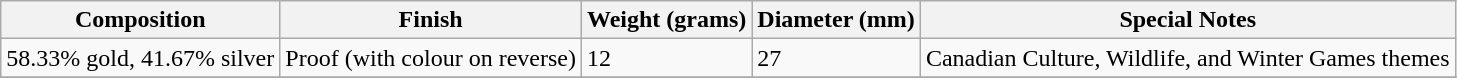<table class="wikitable">
<tr>
<th>Composition</th>
<th>Finish</th>
<th>Weight (grams)</th>
<th>Diameter (mm)</th>
<th>Special Notes</th>
</tr>
<tr>
<td>58.33% gold, 41.67% silver</td>
<td>Proof (with colour on reverse)</td>
<td>12</td>
<td>27</td>
<td>Canadian Culture, Wildlife, and Winter Games themes</td>
</tr>
<tr>
</tr>
</table>
